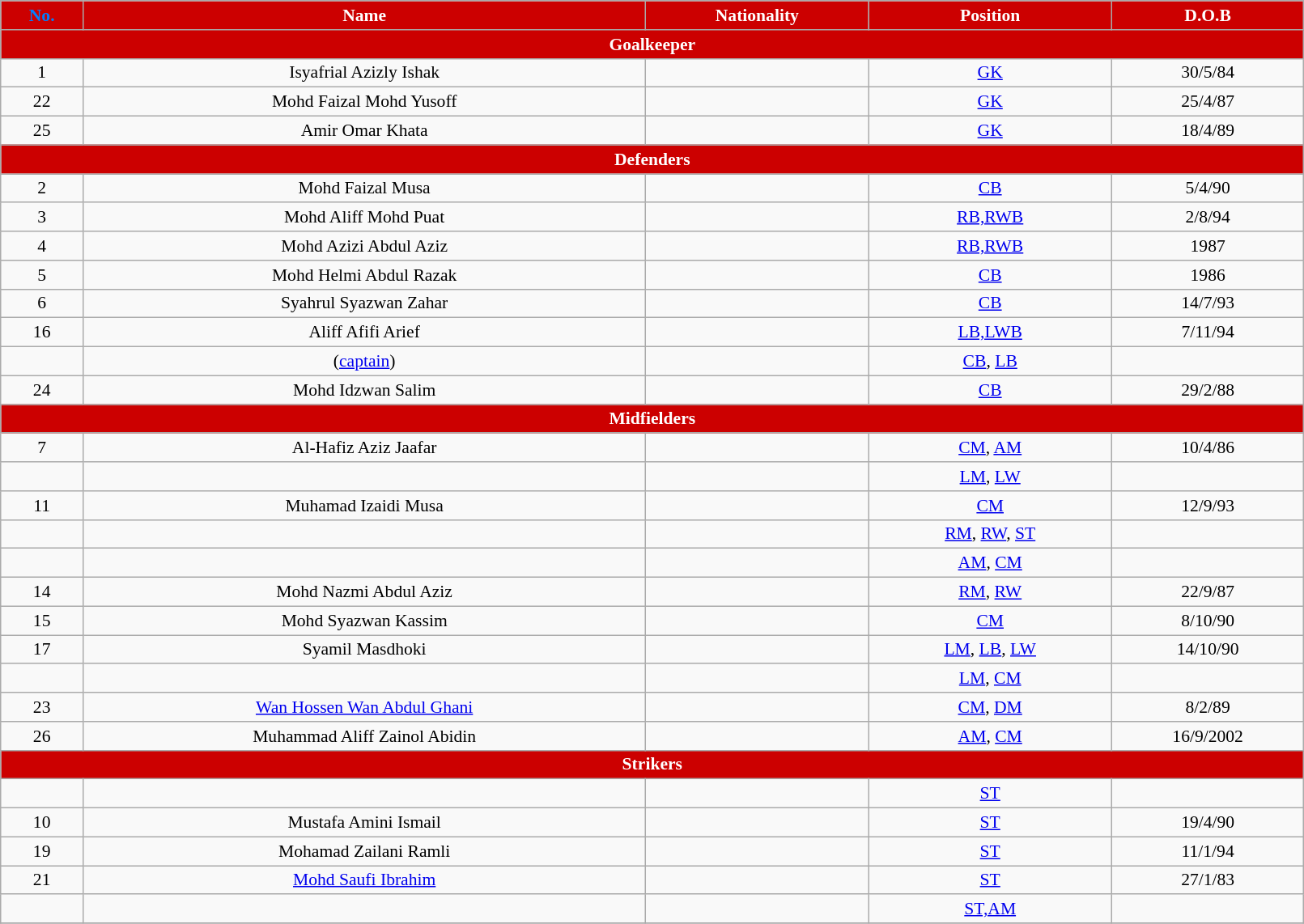<table class="wikitable"  style="text-align:center; font-size:90%; width:85%;">
<tr>
<th style="background:#CC0000; color:#0080FF; text-align:center;">No.</th>
<th style="background:#CC0000; color:white; text-align:center;">Name</th>
<th style="background:#CC0000; color:white; text-align:center;">Nationality</th>
<th style="background:#CC0000; color:white; text-align:center;">Position</th>
<th style="background:#CC0000; color:white; text-align:center;">D.O.B</th>
</tr>
<tr>
<th colspan="11"  style="background:#CC0000; color:white; text-align:center;">Goalkeeper</th>
</tr>
<tr>
<td>1</td>
<td>Isyafrial Azizly Ishak</td>
<td></td>
<td><a href='#'>GK</a></td>
<td>30/5/84</td>
</tr>
<tr>
<td>22</td>
<td>Mohd Faizal Mohd Yusoff</td>
<td></td>
<td><a href='#'>GK</a></td>
<td>25/4/87</td>
</tr>
<tr>
<td>25</td>
<td>Amir Omar Khata</td>
<td></td>
<td><a href='#'>GK</a></td>
<td>18/4/89</td>
</tr>
<tr>
<th colspan="11"  style="background:#CC0000; color:white; text-align:center;">Defenders</th>
</tr>
<tr>
<td>2</td>
<td>Mohd Faizal Musa</td>
<td></td>
<td><a href='#'>CB</a></td>
<td>5/4/90</td>
</tr>
<tr>
<td>3</td>
<td>Mohd Aliff Mohd Puat</td>
<td></td>
<td><a href='#'>RB,RWB</a></td>
<td>2/8/94</td>
</tr>
<tr>
<td>4</td>
<td>Mohd Azizi Abdul Aziz</td>
<td></td>
<td><a href='#'>RB,RWB</a></td>
<td>1987</td>
</tr>
<tr>
<td>5</td>
<td>Mohd Helmi Abdul Razak</td>
<td></td>
<td><a href='#'>CB</a></td>
<td>1986</td>
</tr>
<tr>
<td>6</td>
<td>Syahrul Syazwan Zahar</td>
<td></td>
<td><a href='#'>CB</a></td>
<td>14/7/93</td>
</tr>
<tr>
<td>16</td>
<td>Aliff Afifi Arief</td>
<td></td>
<td><a href='#'>LB,LWB</a></td>
<td>7/11/94</td>
</tr>
<tr>
<td></td>
<td>(<a href='#'>captain</a>)</td>
<td></td>
<td><a href='#'>CB</a>, <a href='#'>LB</a></td>
<td></td>
</tr>
<tr>
<td>24</td>
<td>Mohd Idzwan Salim</td>
<td></td>
<td><a href='#'>CB</a></td>
<td>29/2/88</td>
</tr>
<tr>
<th colspan="11"  style="background:#CC0000; color:white; text-align:center;">Midfielders</th>
</tr>
<tr>
<td>7</td>
<td>Al-Hafiz Aziz Jaafar</td>
<td></td>
<td><a href='#'>CM</a>, <a href='#'>AM</a></td>
<td>10/4/86</td>
</tr>
<tr>
<td></td>
<td></td>
<td></td>
<td><a href='#'>LM</a>, <a href='#'>LW</a></td>
<td></td>
</tr>
<tr>
<td>11</td>
<td>Muhamad Izaidi Musa</td>
<td></td>
<td><a href='#'>CM</a></td>
<td>12/9/93</td>
</tr>
<tr>
<td></td>
<td></td>
<td></td>
<td><a href='#'>RM</a>, <a href='#'>RW</a>, <a href='#'>ST</a></td>
<td></td>
</tr>
<tr>
<td></td>
<td></td>
<td></td>
<td><a href='#'>AM</a>, <a href='#'>CM</a></td>
<td></td>
</tr>
<tr>
<td>14</td>
<td>Mohd Nazmi Abdul Aziz</td>
<td></td>
<td><a href='#'>RM</a>, <a href='#'>RW</a></td>
<td>22/9/87</td>
</tr>
<tr>
<td>15</td>
<td>Mohd Syazwan Kassim</td>
<td></td>
<td><a href='#'>CM</a></td>
<td>8/10/90</td>
</tr>
<tr>
<td>17</td>
<td>Syamil Masdhoki</td>
<td></td>
<td><a href='#'>LM</a>, <a href='#'>LB</a>, <a href='#'>LW</a></td>
<td>14/10/90</td>
</tr>
<tr>
<td></td>
<td></td>
<td></td>
<td><a href='#'>LM</a>, <a href='#'>CM</a></td>
<td></td>
</tr>
<tr>
<td>23</td>
<td><a href='#'>Wan Hossen Wan Abdul Ghani</a></td>
<td></td>
<td><a href='#'>CM</a>, <a href='#'>DM</a></td>
<td>8/2/89</td>
</tr>
<tr>
<td>26</td>
<td>Muhammad Aliff Zainol Abidin</td>
<td></td>
<td><a href='#'>AM</a>, <a href='#'>CM</a></td>
<td>16/9/2002</td>
</tr>
<tr>
<th colspan="11"  style="background:#CC0000; color:white; text-align:center;">Strikers</th>
</tr>
<tr>
<td></td>
<td></td>
<td></td>
<td><a href='#'>ST</a></td>
<td></td>
</tr>
<tr>
<td>10</td>
<td>Mustafa Amini Ismail</td>
<td></td>
<td><a href='#'>ST</a></td>
<td>19/4/90</td>
</tr>
<tr>
<td>19</td>
<td>Mohamad Zailani Ramli</td>
<td></td>
<td><a href='#'>ST</a></td>
<td>11/1/94</td>
</tr>
<tr>
<td>21</td>
<td><a href='#'>Mohd Saufi Ibrahim</a></td>
<td></td>
<td><a href='#'>ST</a></td>
<td>27/1/83</td>
</tr>
<tr>
<td></td>
<td></td>
<td></td>
<td><a href='#'>ST,AM</a></td>
<td></td>
</tr>
<tr>
</tr>
</table>
